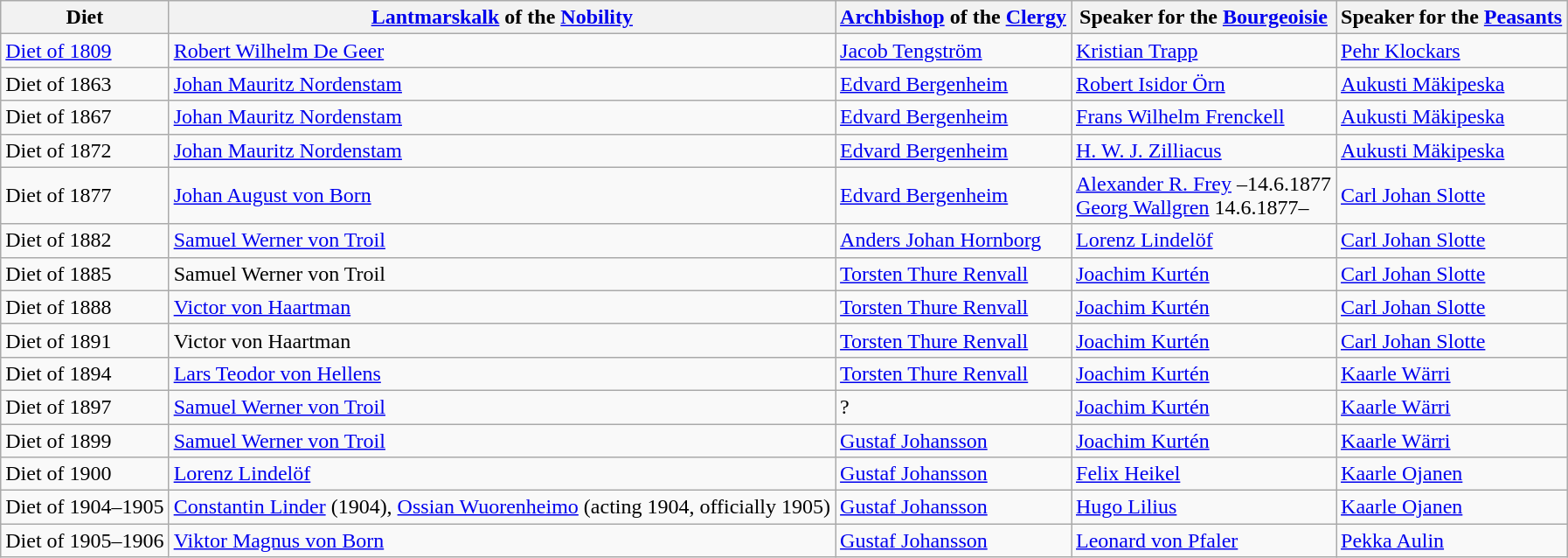<table class="wikitable">
<tr>
<th>Diet</th>
<th><a href='#'>Lantmarskalk</a> of the <a href='#'>Nobility</a></th>
<th><a href='#'>Archbishop</a> of the <a href='#'>Clergy</a></th>
<th>Speaker for the <a href='#'>Bourgeoisie</a></th>
<th>Speaker for the <a href='#'>Peasants</a></th>
</tr>
<tr>
<td><a href='#'>Diet of 1809</a></td>
<td><a href='#'>Robert Wilhelm De Geer</a></td>
<td><a href='#'>Jacob Tengström</a></td>
<td><a href='#'>Kristian Trapp</a></td>
<td><a href='#'>Pehr Klockars</a></td>
</tr>
<tr>
<td>Diet of 1863</td>
<td><a href='#'>Johan Mauritz Nordenstam</a></td>
<td><a href='#'>Edvard Bergenheim</a></td>
<td><a href='#'>Robert Isidor Örn</a></td>
<td><a href='#'>Aukusti Mäkipeska</a></td>
</tr>
<tr>
<td>Diet of 1867</td>
<td><a href='#'>Johan Mauritz Nordenstam</a></td>
<td><a href='#'>Edvard Bergenheim</a></td>
<td><a href='#'>Frans Wilhelm Frenckell</a></td>
<td><a href='#'>Aukusti Mäkipeska</a></td>
</tr>
<tr>
<td>Diet of 1872</td>
<td><a href='#'>Johan Mauritz Nordenstam</a></td>
<td><a href='#'>Edvard Bergenheim</a></td>
<td><a href='#'>H. W. J. Zilliacus</a></td>
<td><a href='#'>Aukusti Mäkipeska</a></td>
</tr>
<tr>
<td>Diet of 1877</td>
<td><a href='#'>Johan August von Born</a></td>
<td><a href='#'>Edvard Bergenheim</a></td>
<td><a href='#'>Alexander R. Frey</a> –14.6.1877<br><a href='#'>Georg Wallgren</a> 14.6.1877–</td>
<td><a href='#'>Carl Johan Slotte</a></td>
</tr>
<tr>
<td>Diet of 1882</td>
<td><a href='#'>Samuel Werner von Troil</a></td>
<td><a href='#'>Anders Johan Hornborg</a></td>
<td><a href='#'>Lorenz Lindelöf</a></td>
<td><a href='#'>Carl Johan Slotte</a></td>
</tr>
<tr>
<td>Diet of 1885</td>
<td>Samuel Werner von Troil</td>
<td><a href='#'>Torsten Thure Renvall</a></td>
<td><a href='#'>Joachim Kurtén</a></td>
<td><a href='#'>Carl Johan Slotte</a></td>
</tr>
<tr>
<td>Diet of 1888</td>
<td><a href='#'>Victor von Haartman</a></td>
<td><a href='#'>Torsten Thure Renvall</a></td>
<td><a href='#'>Joachim Kurtén</a></td>
<td><a href='#'>Carl Johan Slotte</a></td>
</tr>
<tr>
<td>Diet of 1891</td>
<td>Victor von Haartman</td>
<td><a href='#'>Torsten Thure Renvall</a></td>
<td><a href='#'>Joachim Kurtén</a></td>
<td><a href='#'>Carl Johan Slotte</a></td>
</tr>
<tr>
<td>Diet of 1894</td>
<td><a href='#'>Lars Teodor von Hellens</a></td>
<td><a href='#'>Torsten Thure Renvall</a></td>
<td><a href='#'>Joachim Kurtén</a></td>
<td><a href='#'>Kaarle Wärri</a></td>
</tr>
<tr>
<td>Diet of 1897</td>
<td><a href='#'>Samuel Werner von Troil</a></td>
<td>?</td>
<td><a href='#'>Joachim Kurtén</a></td>
<td><a href='#'>Kaarle Wärri</a></td>
</tr>
<tr>
<td>Diet of  1899</td>
<td><a href='#'>Samuel Werner von Troil</a></td>
<td><a href='#'>Gustaf Johansson</a></td>
<td><a href='#'>Joachim Kurtén</a></td>
<td><a href='#'>Kaarle Wärri</a></td>
</tr>
<tr>
<td>Diet of 1900</td>
<td><a href='#'>Lorenz Lindelöf</a></td>
<td><a href='#'>Gustaf Johansson</a></td>
<td><a href='#'>Felix Heikel</a></td>
<td><a href='#'>Kaarle Ojanen</a></td>
</tr>
<tr>
<td>Diet of 1904–1905</td>
<td><a href='#'>Constantin Linder</a> (1904), <a href='#'>Ossian Wuorenheimo</a> (acting 1904, officially 1905)</td>
<td><a href='#'>Gustaf Johansson</a></td>
<td><a href='#'>Hugo Lilius</a></td>
<td><a href='#'>Kaarle Ojanen</a></td>
</tr>
<tr>
<td>Diet of  1905–1906</td>
<td><a href='#'>Viktor Magnus von Born</a></td>
<td><a href='#'>Gustaf Johansson</a></td>
<td><a href='#'>Leonard von Pfaler</a></td>
<td><a href='#'>Pekka Aulin</a></td>
</tr>
</table>
